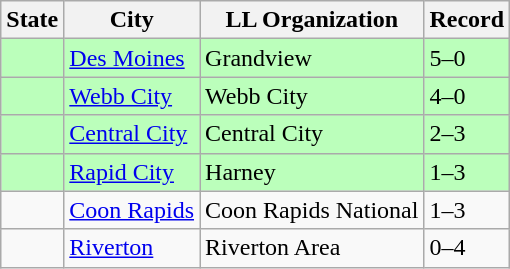<table class="wikitable">
<tr>
<th>State</th>
<th>City</th>
<th>LL Organization</th>
<th>Record</th>
</tr>
<tr bgcolor="#bbffbb">
<td><strong></strong></td>
<td><a href='#'>Des Moines</a></td>
<td>Grandview</td>
<td>5–0</td>
</tr>
<tr bgcolor="#bbffbb">
<td><strong></strong></td>
<td><a href='#'>Webb City</a></td>
<td>Webb City</td>
<td>4–0</td>
</tr>
<tr bgcolor="#bbffbb">
<td><strong></strong></td>
<td><a href='#'>Central City</a></td>
<td>Central City</td>
<td>2–3</td>
</tr>
<tr bgcolor="#bbffbb">
<td><strong></strong></td>
<td><a href='#'>Rapid City</a></td>
<td>Harney</td>
<td>1–3</td>
</tr>
<tr>
<td><strong></strong></td>
<td><a href='#'>Coon Rapids</a></td>
<td>Coon Rapids National</td>
<td>1–3</td>
</tr>
<tr>
<td><strong></strong></td>
<td><a href='#'>Riverton</a></td>
<td>Riverton Area</td>
<td>0–4</td>
</tr>
</table>
